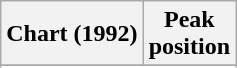<table class="wikitable sortable">
<tr>
<th align="left">Chart (1992)</th>
<th align="center">Peak<br>position</th>
</tr>
<tr>
</tr>
<tr>
</tr>
</table>
